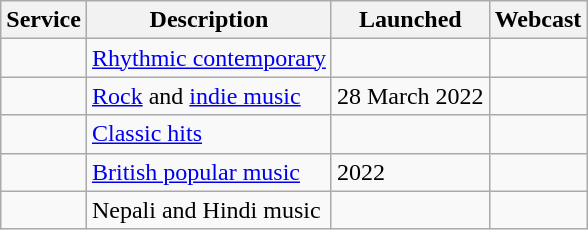<table class="wikitable">
<tr>
<th>Service</th>
<th>Description</th>
<th>Launched</th>
<th>Webcast</th>
</tr>
<tr>
<td></td>
<td><a href='#'>Rhythmic contemporary</a></td>
<td></td>
<td></td>
</tr>
<tr>
<td></td>
<td><a href='#'>Rock</a> and <a href='#'>indie music</a></td>
<td>28 March 2022</td>
<td></td>
</tr>
<tr>
<td></td>
<td><a href='#'>Classic hits</a></td>
<td></td>
<td></td>
</tr>
<tr>
<td></td>
<td><a href='#'>British popular music</a></td>
<td>2022</td>
<td></td>
</tr>
<tr>
<td></td>
<td>Nepali and Hindi music</td>
<td></td>
<td></td>
</tr>
</table>
